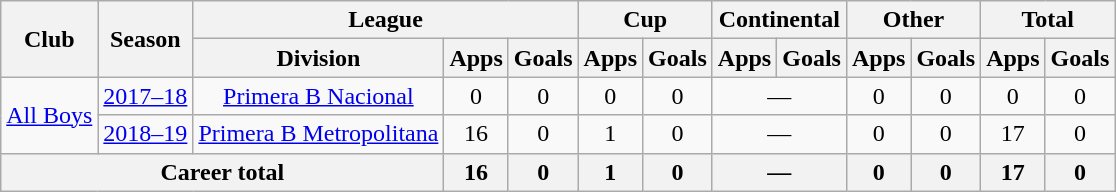<table class="wikitable" style="text-align:center">
<tr>
<th rowspan="2">Club</th>
<th rowspan="2">Season</th>
<th colspan="3">League</th>
<th colspan="2">Cup</th>
<th colspan="2">Continental</th>
<th colspan="2">Other</th>
<th colspan="2">Total</th>
</tr>
<tr>
<th>Division</th>
<th>Apps</th>
<th>Goals</th>
<th>Apps</th>
<th>Goals</th>
<th>Apps</th>
<th>Goals</th>
<th>Apps</th>
<th>Goals</th>
<th>Apps</th>
<th>Goals</th>
</tr>
<tr>
<td rowspan="2"><a href='#'>All Boys</a></td>
<td><a href='#'>2017–18</a></td>
<td rowspan="1"><a href='#'>Primera B Nacional</a></td>
<td>0</td>
<td>0</td>
<td>0</td>
<td>0</td>
<td colspan="2">—</td>
<td>0</td>
<td>0</td>
<td>0</td>
<td>0</td>
</tr>
<tr>
<td><a href='#'>2018–19</a></td>
<td rowspan="1"><a href='#'>Primera B Metropolitana</a></td>
<td>16</td>
<td>0</td>
<td>1</td>
<td>0</td>
<td colspan="2">—</td>
<td>0</td>
<td>0</td>
<td>17</td>
<td>0</td>
</tr>
<tr>
<th colspan="3">Career total</th>
<th>16</th>
<th>0</th>
<th>1</th>
<th>0</th>
<th colspan="2">—</th>
<th>0</th>
<th>0</th>
<th>17</th>
<th>0</th>
</tr>
</table>
